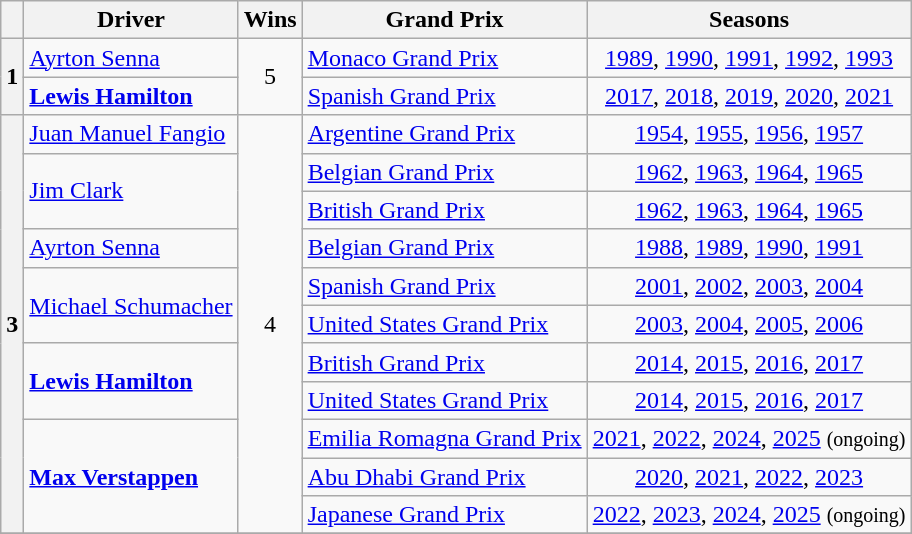<table class="wikitable sortable">
<tr>
<th></th>
<th>Driver</th>
<th>Wins</th>
<th>Grand Prix</th>
<th class="unsortable">Seasons</th>
</tr>
<tr>
<th rowspan=2>1</th>
<td> <a href='#'>Ayrton Senna</a></td>
<td align=center rowspan=2>5</td>
<td><a href='#'>Monaco Grand Prix</a></td>
<td align=center><a href='#'>1989</a>, <a href='#'>1990</a>, <a href='#'>1991</a>, <a href='#'>1992</a>, <a href='#'>1993</a></td>
</tr>
<tr>
<td> <strong><a href='#'>Lewis Hamilton</a></strong></td>
<td><a href='#'>Spanish Grand Prix</a></td>
<td align=center><a href='#'>2017</a>, <a href='#'>2018</a>, <a href='#'>2019</a>, <a href='#'>2020</a>, <a href='#'>2021</a></td>
</tr>
<tr>
<th rowspan=11>3</th>
<td> <a href='#'>Juan Manuel Fangio</a></td>
<td align=center rowspan=11>4</td>
<td><a href='#'>Argentine Grand Prix</a></td>
<td align=center><a href='#'>1954</a>, <a href='#'>1955</a>, <a href='#'>1956</a>, <a href='#'>1957</a></td>
</tr>
<tr>
<td rowspan=2> <a href='#'>Jim Clark</a></td>
<td><a href='#'>Belgian Grand Prix</a></td>
<td align=center><a href='#'>1962</a>, <a href='#'>1963</a>, <a href='#'>1964</a>, <a href='#'>1965</a></td>
</tr>
<tr>
<td><a href='#'>British Grand Prix</a></td>
<td align=center><a href='#'>1962</a>, <a href='#'>1963</a>, <a href='#'>1964</a>, <a href='#'>1965</a></td>
</tr>
<tr>
<td> <a href='#'>Ayrton Senna</a></td>
<td><a href='#'>Belgian Grand Prix</a></td>
<td align=center><a href='#'>1988</a>, <a href='#'>1989</a>, <a href='#'>1990</a>, <a href='#'>1991</a></td>
</tr>
<tr>
<td rowspan=2> <a href='#'>Michael Schumacher</a></td>
<td><a href='#'>Spanish Grand Prix</a></td>
<td align=center><a href='#'>2001</a>, <a href='#'>2002</a>, <a href='#'>2003</a>, <a href='#'>2004</a></td>
</tr>
<tr>
<td><a href='#'>United States Grand Prix</a></td>
<td align=center><a href='#'>2003</a>, <a href='#'>2004</a>, <a href='#'>2005</a>, <a href='#'>2006</a></td>
</tr>
<tr>
<td rowspan=2> <strong><a href='#'>Lewis Hamilton</a></strong></td>
<td><a href='#'>British Grand Prix</a></td>
<td align=center><a href='#'>2014</a>, <a href='#'>2015</a>, <a href='#'>2016</a>, <a href='#'>2017</a></td>
</tr>
<tr>
<td><a href='#'>United States Grand Prix</a></td>
<td align=center><a href='#'>2014</a>, <a href='#'>2015</a>, <a href='#'>2016</a>, <a href='#'>2017</a></td>
</tr>
<tr>
<td rowspan=3> <strong><a href='#'>Max Verstappen</a></strong></td>
<td><a href='#'>Emilia Romagna Grand Prix</a></td>
<td align=center><a href='#'>2021</a>, <a href='#'>2022</a>, <a href='#'>2024</a>, <a href='#'>2025</a> <small>(ongoing)</small></td>
</tr>
<tr>
<td><a href='#'>Abu Dhabi Grand Prix</a></td>
<td align=center><a href='#'>2020</a>, <a href='#'>2021</a>, <a href='#'>2022</a>, <a href='#'>2023</a></td>
</tr>
<tr>
<td><a href='#'>Japanese Grand Prix</a></td>
<td align=center><a href='#'>2022</a>, <a href='#'>2023</a>, <a href='#'>2024</a>, <a href='#'>2025</a> <small>(ongoing)</small></td>
</tr>
<tr>
</tr>
</table>
